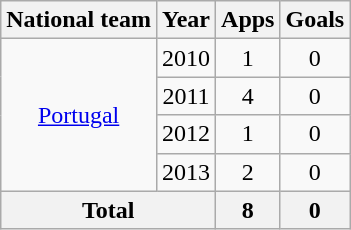<table class="wikitable" style="text-align:center">
<tr>
<th>National team</th>
<th>Year</th>
<th>Apps</th>
<th>Goals</th>
</tr>
<tr>
<td rowspan="4"><a href='#'>Portugal</a></td>
<td>2010</td>
<td>1</td>
<td>0</td>
</tr>
<tr>
<td>2011</td>
<td>4</td>
<td>0</td>
</tr>
<tr>
<td>2012</td>
<td>1</td>
<td>0</td>
</tr>
<tr>
<td>2013</td>
<td>2</td>
<td>0</td>
</tr>
<tr>
<th colspan="2">Total</th>
<th>8</th>
<th>0</th>
</tr>
</table>
